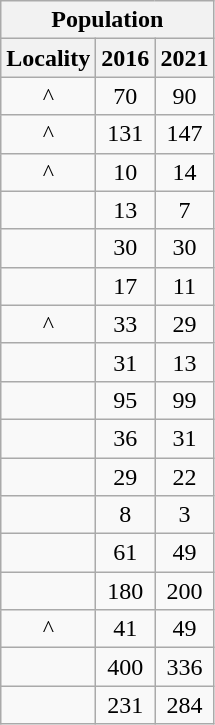<table class="wikitable" style="text-align:center;">
<tr>
<th colspan="3" style="text-align:center;  font-weight:bold">Population</th>
</tr>
<tr>
<th style="text-align:center; background:  font-weight:bold">Locality</th>
<th style="text-align:center; background:  font-weight:bold"><strong>2016</strong></th>
<th style="text-align:center; background:  font-weight:bold"><strong>2021</strong></th>
</tr>
<tr>
<td>^</td>
<td>70</td>
<td>90</td>
</tr>
<tr>
<td>^</td>
<td>131</td>
<td>147</td>
</tr>
<tr>
<td>^</td>
<td>10</td>
<td>14</td>
</tr>
<tr>
<td></td>
<td>13</td>
<td>7</td>
</tr>
<tr>
<td></td>
<td>30</td>
<td>30</td>
</tr>
<tr>
<td></td>
<td>17</td>
<td>11</td>
</tr>
<tr>
<td>^</td>
<td>33</td>
<td>29</td>
</tr>
<tr>
<td></td>
<td>31</td>
<td>13</td>
</tr>
<tr>
<td></td>
<td>95</td>
<td>99</td>
</tr>
<tr>
<td></td>
<td>36</td>
<td>31</td>
</tr>
<tr>
<td></td>
<td>29</td>
<td>22</td>
</tr>
<tr>
<td></td>
<td>8</td>
<td>3</td>
</tr>
<tr>
<td></td>
<td>61</td>
<td>49</td>
</tr>
<tr>
<td></td>
<td>180</td>
<td>200</td>
</tr>
<tr>
<td>^</td>
<td>41</td>
<td>49</td>
</tr>
<tr>
<td></td>
<td>400</td>
<td>336</td>
</tr>
<tr>
<td></td>
<td>231</td>
<td>284</td>
</tr>
</table>
